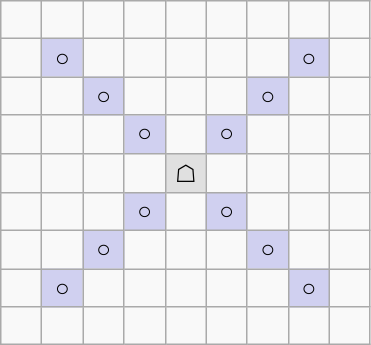<table border="1" class="wikitable">
<tr align=center>
<td width="20"> </td>
<td width="20"> </td>
<td width="20"> </td>
<td width="20"> </td>
<td width="20"> </td>
<td width="20"> </td>
<td width="20"> </td>
<td width="20"> </td>
<td width="20"> </td>
</tr>
<tr align=center>
<td> </td>
<td style="background:#d0d0f0;">○</td>
<td> </td>
<td> </td>
<td> </td>
<td> </td>
<td> </td>
<td style="background:#d0d0f0;">○</td>
<td> </td>
</tr>
<tr align=center>
<td> </td>
<td> </td>
<td style="background:#d0d0f0;">○</td>
<td> </td>
<td> </td>
<td> </td>
<td style="background:#d0d0f0;">○</td>
<td> </td>
<td> </td>
</tr>
<tr align=center>
<td> </td>
<td> </td>
<td> </td>
<td style="background:#d0d0f0;">○</td>
<td> </td>
<td style="background:#d0d0f0;">○</td>
<td> </td>
<td> </td>
<td> </td>
</tr>
<tr align=center>
<td> </td>
<td> </td>
<td> </td>
<td> </td>
<td style="background:#e0e0e0;">☖</td>
<td> </td>
<td> </td>
<td> </td>
<td> </td>
</tr>
<tr align=center>
<td> </td>
<td> </td>
<td> </td>
<td style="background:#d0d0f0;">○</td>
<td> </td>
<td style="background:#d0d0f0;">○</td>
<td> </td>
<td> </td>
<td> </td>
</tr>
<tr align=center>
<td> </td>
<td> </td>
<td style="background:#d0d0f0;">○</td>
<td> </td>
<td> </td>
<td> </td>
<td style="background:#d0d0f0;">○</td>
<td> </td>
<td> </td>
</tr>
<tr align=center>
<td> </td>
<td style="background:#d0d0f0;">○</td>
<td> </td>
<td> </td>
<td> </td>
<td> </td>
<td> </td>
<td style="background:#d0d0f0;">○</td>
<td> </td>
</tr>
<tr align=center>
<td> </td>
<td> </td>
<td> </td>
<td> </td>
<td> </td>
<td> </td>
<td> </td>
<td> </td>
<td> </td>
</tr>
</table>
